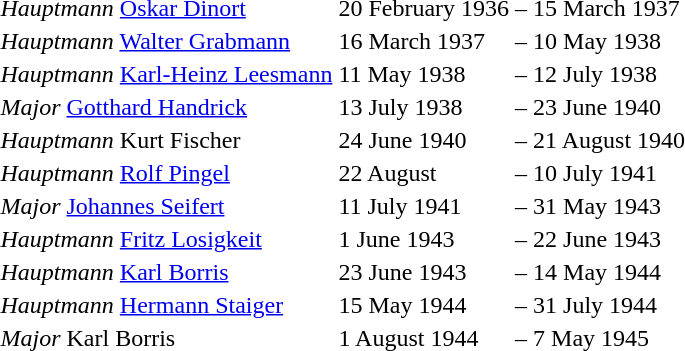<table>
<tr>
<td><em>Hauptmann</em> <a href='#'>Oskar Dinort</a></td>
<td>20 February 1936</td>
<td>–</td>
<td>15 March 1937</td>
</tr>
<tr>
<td><em>Hauptmann</em> <a href='#'>Walter Grabmann</a></td>
<td>16 March 1937</td>
<td>–</td>
<td>10 May 1938</td>
</tr>
<tr>
<td><em>Hauptmann</em> <a href='#'>Karl-Heinz Leesmann</a></td>
<td>11 May 1938</td>
<td>–</td>
<td>12 July 1938</td>
</tr>
<tr>
<td><em>Major</em> <a href='#'>Gotthard Handrick</a></td>
<td>13 July 1938</td>
<td>–</td>
<td>23 June 1940</td>
</tr>
<tr>
<td><em>Hauptmann</em> Kurt Fischer</td>
<td>24 June 1940</td>
<td>–</td>
<td>21 August 1940</td>
</tr>
<tr>
<td><em>Hauptmann</em> <a href='#'>Rolf Pingel</a></td>
<td>22 August</td>
<td>–</td>
<td>10 July 1941</td>
</tr>
<tr>
<td><em>Major</em> <a href='#'>Johannes Seifert</a></td>
<td>11 July 1941</td>
<td>–</td>
<td>31 May 1943</td>
</tr>
<tr>
<td><em>Hauptmann</em> <a href='#'>Fritz Losigkeit</a></td>
<td>1 June 1943</td>
<td>–</td>
<td>22 June 1943</td>
</tr>
<tr>
<td><em>Hauptmann</em> <a href='#'>Karl Borris</a></td>
<td>23 June 1943</td>
<td>–</td>
<td>14 May 1944</td>
</tr>
<tr>
<td><em>Hauptmann</em> <a href='#'>Hermann Staiger</a></td>
<td>15 May 1944</td>
<td>–</td>
<td>31 July 1944</td>
</tr>
<tr>
<td><em>Major</em> Karl Borris</td>
<td>1 August 1944</td>
<td>–</td>
<td>7 May 1945</td>
</tr>
</table>
